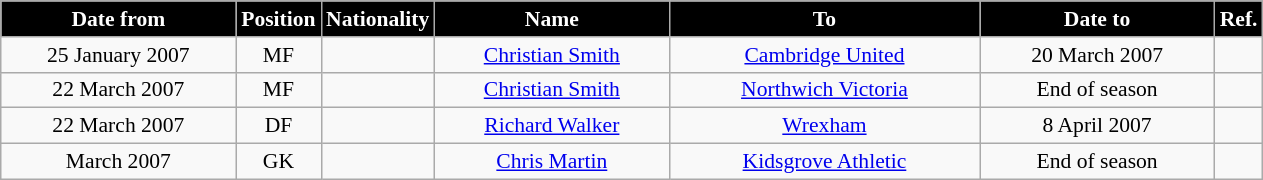<table class="wikitable" style="text-align:center; font-size:90%; ">
<tr>
<th style="background:#000000; color:white; width:150px;">Date from</th>
<th style="background:#000000; color:white; width:50px;">Position</th>
<th style="background:#000000; color:white; width:50px;">Nationality</th>
<th style="background:#000000; color:white; width:150px;">Name</th>
<th style="background:#000000; color:white; width:200px;">To</th>
<th style="background:#000000; color:white; width:150px;">Date to</th>
<th style="background:#000000; color:white; width:25px;">Ref.</th>
</tr>
<tr>
<td>25 January 2007</td>
<td>MF</td>
<td></td>
<td><a href='#'>Christian Smith</a></td>
<td><a href='#'>Cambridge United</a></td>
<td>20 March 2007</td>
<td></td>
</tr>
<tr>
<td>22 March 2007</td>
<td>MF</td>
<td></td>
<td><a href='#'>Christian Smith</a></td>
<td><a href='#'>Northwich Victoria</a></td>
<td>End of season</td>
<td></td>
</tr>
<tr>
<td>22 March 2007</td>
<td>DF</td>
<td></td>
<td><a href='#'>Richard Walker</a></td>
<td><a href='#'>Wrexham</a></td>
<td>8 April 2007</td>
<td></td>
</tr>
<tr>
<td>March 2007</td>
<td>GK</td>
<td></td>
<td><a href='#'>Chris Martin</a></td>
<td><a href='#'>Kidsgrove Athletic</a></td>
<td>End of season</td>
<td></td>
</tr>
</table>
